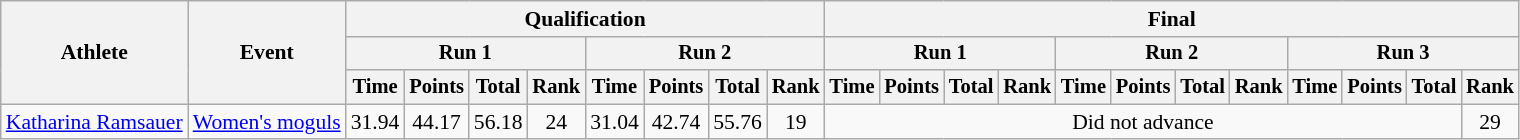<table class=wikitable style="font-size:90%; text-align:center">
<tr>
<th rowspan=3>Athlete</th>
<th rowspan=3>Event</th>
<th colspan=8>Qualification</th>
<th colspan=12>Final</th>
</tr>
<tr style=font-size:95%>
<th colspan=4>Run 1</th>
<th colspan=4>Run 2</th>
<th colspan=4>Run 1</th>
<th colspan=4>Run 2</th>
<th colspan=4>Run 3</th>
</tr>
<tr style=font-size:95%>
<th>Time</th>
<th>Points</th>
<th>Total</th>
<th>Rank</th>
<th>Time</th>
<th>Points</th>
<th>Total</th>
<th>Rank</th>
<th>Time</th>
<th>Points</th>
<th>Total</th>
<th>Rank</th>
<th>Time</th>
<th>Points</th>
<th>Total</th>
<th>Rank</th>
<th>Time</th>
<th>Points</th>
<th>Total</th>
<th>Rank</th>
</tr>
<tr>
<td align=left><a href='#'>Katharina Ramsauer</a></td>
<td align=left><a href='#'>Women's moguls</a></td>
<td>31.94</td>
<td>44.17</td>
<td>56.18</td>
<td>24</td>
<td>31.04</td>
<td>42.74</td>
<td>55.76</td>
<td>19</td>
<td colspan=11>Did not advance</td>
<td>29</td>
</tr>
</table>
